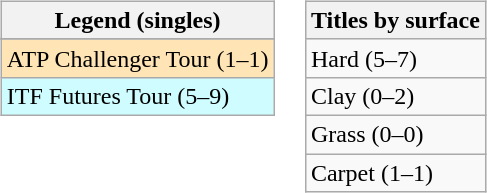<table>
<tr valign=top>
<td><br><table class=wikitable>
<tr>
<th>Legend (singles)</th>
</tr>
<tr bgcolor=e5d1cb>
</tr>
<tr bgcolor=moccasin>
<td>ATP Challenger Tour (1–1)</td>
</tr>
<tr bgcolor=cffcff>
<td>ITF Futures Tour (5–9)</td>
</tr>
</table>
</td>
<td><br><table class=wikitable>
<tr>
<th>Titles by surface</th>
</tr>
<tr>
<td>Hard (5–7)</td>
</tr>
<tr>
<td>Clay (0–2)</td>
</tr>
<tr>
<td>Grass (0–0)</td>
</tr>
<tr>
<td>Carpet (1–1)</td>
</tr>
</table>
</td>
</tr>
</table>
